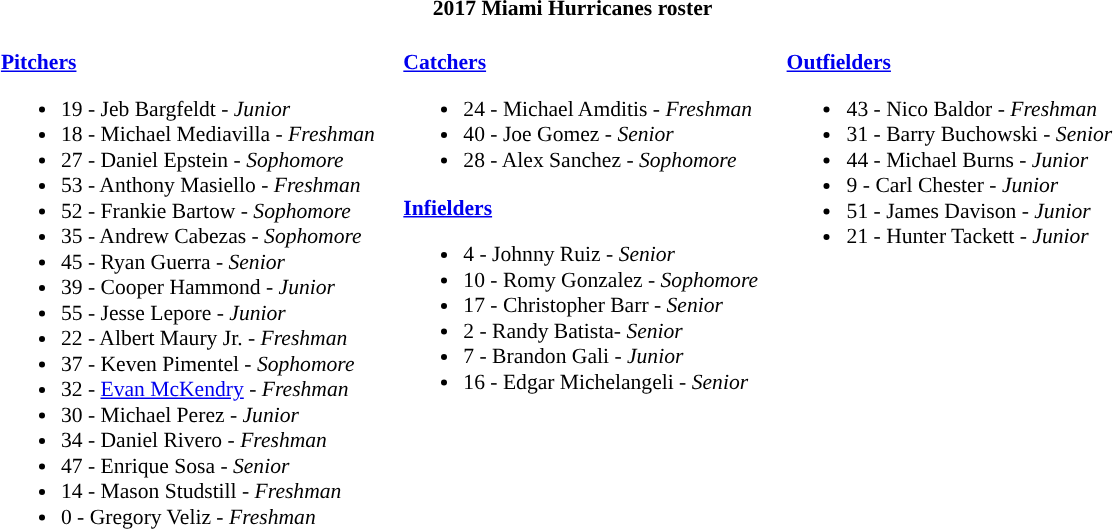<table class="toccolours" style="border-collapse:collapse; font-size:90%;">
<tr>
<th colspan=9>2017 Miami Hurricanes roster</th>
</tr>
<tr>
<td width="03"> </td>
<td valign="top"><br><strong><a href='#'>Pitchers</a></strong><ul><li>19 - Jeb Bargfeldt - <em>Junior</em></li><li>18 - Michael Mediavilla - <em>Freshman</em></li><li>27 - Daniel Epstein - <em> Sophomore</em></li><li>53 - Anthony Masiello - <em>Freshman</em></li><li>52 - Frankie Bartow - <em>Sophomore</em></li><li>35 - Andrew Cabezas - <em>Sophomore</em></li><li>45 - Ryan Guerra - <em>Senior</em></li><li>39 - Cooper Hammond - <em> Junior</em></li><li>55 - Jesse Lepore - <em>Junior</em></li><li>22 - Albert Maury Jr. - <em>Freshman</em></li><li>37 - Keven Pimentel - <em> Sophomore</em></li><li>32 - <a href='#'>Evan McKendry</a> - <em>Freshman</em></li><li>30 - Michael Perez - <em>Junior</em></li><li>34 - Daniel Rivero - <em>Freshman</em></li><li>47 - Enrique Sosa - <em> Senior</em></li><li>14 - Mason Studstill - <em>Freshman</em></li><li>0  - Gregory Veliz - <em>Freshman</em></li></ul></td>
<td width="15"> </td>
<td valign="top"><br><strong><a href='#'>Catchers</a></strong><ul><li>24 - Michael Amditis - <em>Freshman</em></li><li>40 - Joe Gomez - <em>Senior</em></li><li>28 - Alex Sanchez - <em> Sophomore</em></li></ul><strong><a href='#'>Infielders</a></strong><ul><li>4 - Johnny Ruiz - <em>Senior</em></li><li>10 - Romy Gonzalez - <em>Sophomore</em></li><li>17 - Christopher Barr - <em> Senior</em></li><li>2  - Randy Batista- <em>Senior</em></li><li>7  - Brandon Gali - <em>Junior</em></li><li>16 - Edgar Michelangeli - <em> Senior</em></li></ul></td>
<td width="15"> </td>
<td valign="top"><br><strong><a href='#'>Outfielders</a></strong><ul><li>43 - Nico Baldor - <em>Freshman</em></li><li>31 - Barry Buchowski - <em>Senior</em></li><li>44 - Michael Burns - <em>Junior</em></li><li>9  - Carl Chester - <em>Junior</em></li><li>51 - James Davison - <em>Junior</em></li><li>21 - Hunter Tackett - <em>Junior</em></li></ul></td>
<td width="25"> </td>
</tr>
</table>
